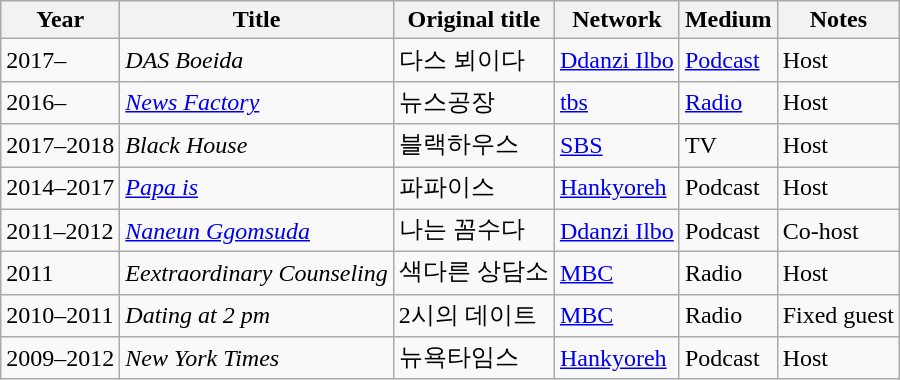<table class="wikitable">
<tr>
<th>Year</th>
<th>Title</th>
<th>Original title</th>
<th>Network</th>
<th>Medium</th>
<th>Notes</th>
</tr>
<tr>
<td>2017–</td>
<td><em>DAS Boeida</em></td>
<td>다스 뵈이다</td>
<td><a href='#'>Ddanzi Ilbo</a></td>
<td><a href='#'>Podcast</a></td>
<td>Host</td>
</tr>
<tr>
<td>2016–</td>
<td><em><a href='#'>News Factory</a></em></td>
<td>뉴스공장</td>
<td><a href='#'>tbs</a></td>
<td><a href='#'>Radio</a></td>
<td>Host</td>
</tr>
<tr>
<td>2017–2018</td>
<td><em>Black House</em></td>
<td>블랙하우스</td>
<td><a href='#'>SBS</a></td>
<td>TV</td>
<td>Host</td>
</tr>
<tr>
<td>2014–2017</td>
<td><em><a href='#'>Papa is</a></em></td>
<td>파파이스</td>
<td><a href='#'>Hankyoreh</a></td>
<td>Podcast</td>
<td>Host</td>
</tr>
<tr>
<td>2011–2012</td>
<td><em><a href='#'>Naneun Ggomsuda</a></em></td>
<td>나는 꼼수다</td>
<td><a href='#'>Ddanzi Ilbo</a></td>
<td>Podcast</td>
<td>Co-host</td>
</tr>
<tr>
<td>2011</td>
<td><em>Eextraordinary Counseling</em></td>
<td>색다른 상담소</td>
<td><a href='#'>MBC</a></td>
<td>Radio</td>
<td>Host</td>
</tr>
<tr>
<td>2010–2011</td>
<td><em>Dating at 2 pm</em></td>
<td>2시의 데이트</td>
<td><a href='#'>MBC</a></td>
<td>Radio</td>
<td>Fixed guest</td>
</tr>
<tr>
<td>2009–2012</td>
<td><em>New York Times</em></td>
<td>뉴욕타임스</td>
<td><a href='#'>Hankyoreh</a></td>
<td>Podcast</td>
<td>Host</td>
</tr>
</table>
